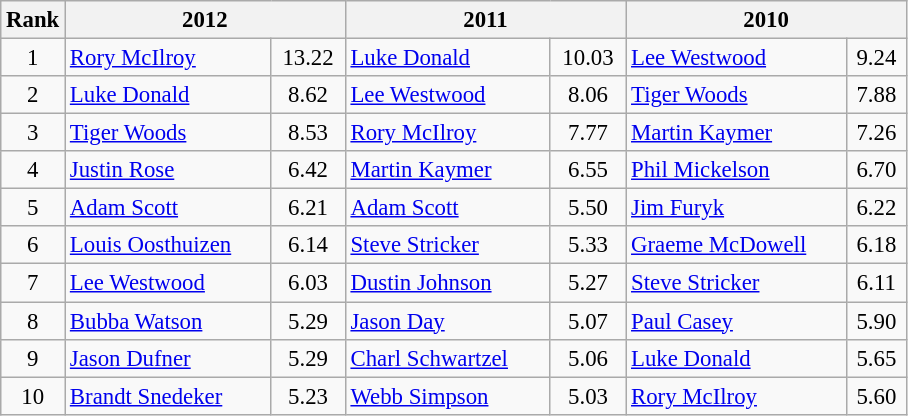<table class="wikitable" style="font-size:95%;text-align:center">
<tr>
<th>Rank</th>
<th colspan=2 width="180">2012</th>
<th colspan=2 width="180">2011</th>
<th colspan=2 width="180">2010</th>
</tr>
<tr>
<td>1</td>
<td align=left><a href='#'>Rory McIlroy</a></td>
<td>13.22</td>
<td align=left><a href='#'>Luke Donald</a></td>
<td>10.03</td>
<td align=left><a href='#'>Lee Westwood</a></td>
<td>9.24</td>
</tr>
<tr>
<td>2</td>
<td align=left><a href='#'>Luke Donald</a></td>
<td>8.62</td>
<td align=left><a href='#'>Lee Westwood</a></td>
<td>8.06</td>
<td align=left><a href='#'>Tiger Woods</a></td>
<td>7.88</td>
</tr>
<tr>
<td>3</td>
<td align=left><a href='#'>Tiger Woods</a></td>
<td>8.53</td>
<td align=left><a href='#'>Rory McIlroy</a></td>
<td>7.77</td>
<td align=left><a href='#'>Martin Kaymer</a></td>
<td>7.26</td>
</tr>
<tr>
<td>4</td>
<td align=left><a href='#'>Justin Rose</a></td>
<td>6.42</td>
<td align=left><a href='#'>Martin Kaymer</a></td>
<td>6.55</td>
<td align=left><a href='#'>Phil Mickelson</a></td>
<td>6.70</td>
</tr>
<tr>
<td>5</td>
<td align=left><a href='#'>Adam Scott</a></td>
<td>6.21</td>
<td align=left><a href='#'>Adam Scott</a></td>
<td>5.50</td>
<td align=left><a href='#'>Jim Furyk</a></td>
<td>6.22</td>
</tr>
<tr>
<td>6</td>
<td align=left><a href='#'>Louis Oosthuizen</a></td>
<td>6.14</td>
<td align=left><a href='#'>Steve Stricker</a></td>
<td>5.33</td>
<td align=left><a href='#'>Graeme McDowell</a></td>
<td>6.18</td>
</tr>
<tr>
<td>7</td>
<td align=left><a href='#'>Lee Westwood</a></td>
<td>6.03</td>
<td align=left><a href='#'>Dustin Johnson</a></td>
<td>5.27</td>
<td align=left><a href='#'>Steve Stricker</a></td>
<td>6.11</td>
</tr>
<tr>
<td>8</td>
<td align=left><a href='#'>Bubba Watson</a></td>
<td>5.29</td>
<td align=left><a href='#'>Jason Day</a></td>
<td>5.07</td>
<td align=left><a href='#'>Paul Casey</a></td>
<td>5.90</td>
</tr>
<tr>
<td>9</td>
<td align=left><a href='#'>Jason Dufner</a></td>
<td>5.29</td>
<td align=left><a href='#'>Charl Schwartzel</a></td>
<td>5.06</td>
<td align=left><a href='#'>Luke Donald</a></td>
<td>5.65</td>
</tr>
<tr>
<td>10</td>
<td align=left><a href='#'>Brandt Snedeker</a></td>
<td>5.23</td>
<td align=left><a href='#'>Webb Simpson</a></td>
<td>5.03</td>
<td align=left><a href='#'>Rory McIlroy</a></td>
<td>5.60</td>
</tr>
</table>
